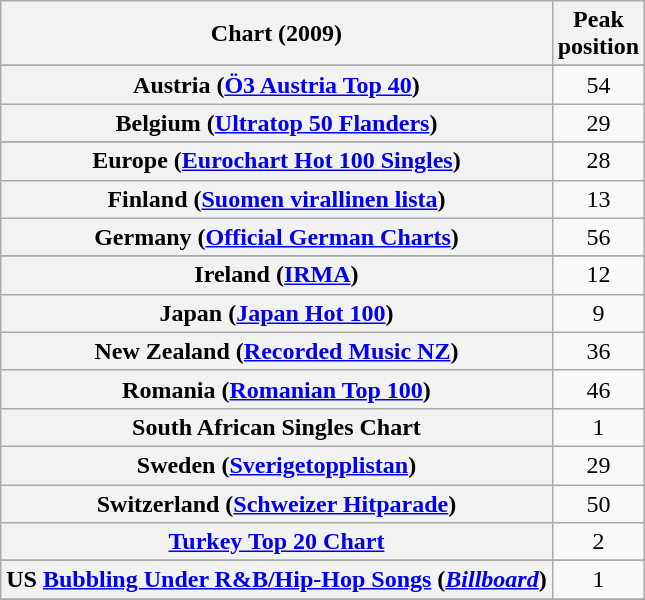<table class="wikitable sortable plainrowheaders" style="text-align:center">
<tr>
<th scope="col">Chart (2009)</th>
<th scope="col">Peak<br>position</th>
</tr>
<tr>
</tr>
<tr>
<th scope="row">Austria (<a href='#'>Ö3 Austria Top 40</a>)</th>
<td>54</td>
</tr>
<tr>
<th scope="row">Belgium (<a href='#'>Ultratop 50 Flanders</a>)</th>
<td>29</td>
</tr>
<tr>
</tr>
<tr>
<th scope="row">Europe (<a href='#'>Eurochart Hot 100 Singles</a>)</th>
<td>28</td>
</tr>
<tr>
<th scope="row">Finland (<a href='#'>Suomen virallinen lista</a>)</th>
<td>13</td>
</tr>
<tr>
<th scope="row">Germany (<a href='#'>Official German Charts</a>)</th>
<td>56</td>
</tr>
<tr>
</tr>
<tr>
<th scope="row">Ireland (<a href='#'>IRMA</a>)</th>
<td>12</td>
</tr>
<tr>
<th scope="row">Japan (<a href='#'>Japan Hot 100</a>)</th>
<td>9</td>
</tr>
<tr>
<th scope="row">New Zealand (<a href='#'>Recorded Music NZ</a>)</th>
<td>36</td>
</tr>
<tr>
<th scope="row">Romania (<a href='#'>Romanian Top 100</a>)</th>
<td>46</td>
</tr>
<tr>
<th scope="row">South African Singles Chart</th>
<td>1</td>
</tr>
<tr>
<th scope="row">Sweden (<a href='#'>Sverigetopplistan</a>)</th>
<td>29</td>
</tr>
<tr>
<th scope="row">Switzerland (<a href='#'>Schweizer Hitparade</a>)</th>
<td>50</td>
</tr>
<tr>
<th scope="row"><a href='#'>Turkey Top 20 Chart</a></th>
<td>2</td>
</tr>
<tr>
</tr>
<tr>
</tr>
<tr>
</tr>
<tr>
</tr>
<tr>
<th scope="row">US <a href='#'>Bubbling Under R&B/Hip-Hop Songs</a> (<em><a href='#'>Billboard</a></em>)</th>
<td>1</td>
</tr>
<tr>
</tr>
<tr>
</tr>
<tr>
</tr>
<tr>
</tr>
<tr>
</tr>
</table>
